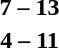<table style="text-align:center">
<tr>
<th width=200></th>
<th width=100></th>
<th width=200></th>
</tr>
<tr>
<td align=right></td>
<td><strong>7 – 13</strong></td>
<td align=left></td>
</tr>
<tr>
<td align=right></td>
<td><strong>4 – 11</strong></td>
<td align=left></td>
</tr>
</table>
